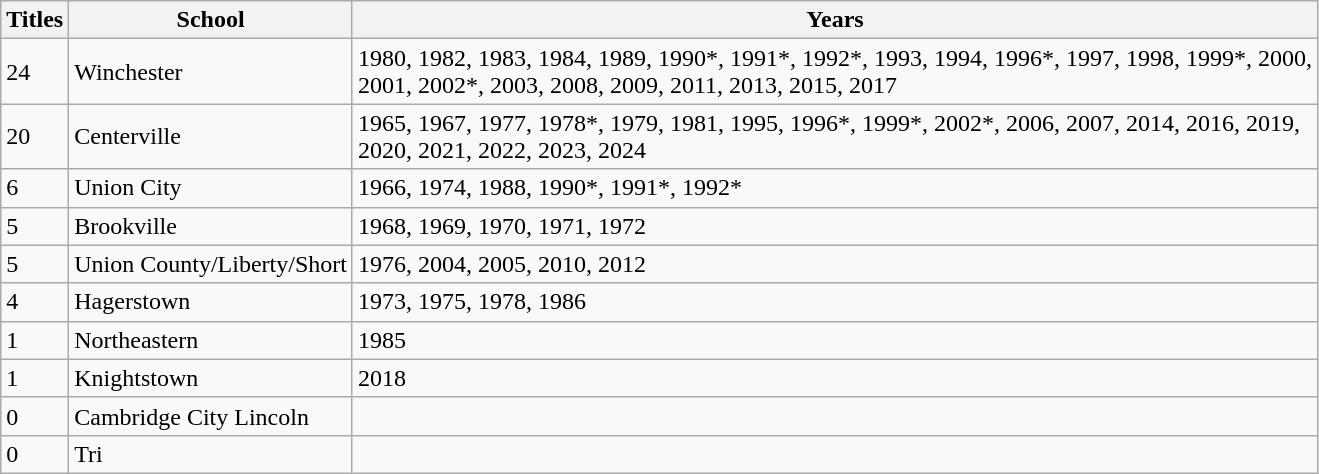<table class="wikitable">
<tr>
<th>Titles</th>
<th>School</th>
<th>Years</th>
</tr>
<tr>
<td>24</td>
<td>Winchester</td>
<td>1980, 1982, 1983, 1984, 1989, 1990*, 1991*, 1992*, 1993, 1994, 1996*, 1997, 1998, 1999*, 2000,<br>2001, 2002*, 2003, 2008, 2009, 2011, 2013, 2015, 2017</td>
</tr>
<tr>
<td>20</td>
<td>Centerville</td>
<td>1965, 1967, 1977, 1978*, 1979, 1981, 1995, 1996*, 1999*, 2002*, 2006, 2007, 2014, 2016, 2019,<br>2020, 2021, 2022, 2023, 2024</td>
</tr>
<tr>
<td>6</td>
<td>Union City</td>
<td>1966, 1974, 1988, 1990*, 1991*, 1992*</td>
</tr>
<tr>
<td>5</td>
<td>Brookville</td>
<td>1968, 1969, 1970, 1971, 1972</td>
</tr>
<tr>
<td>5</td>
<td>Union County/Liberty/Short</td>
<td>1976, 2004, 2005, 2010, 2012</td>
</tr>
<tr>
<td>4</td>
<td>Hagerstown</td>
<td>1973, 1975, 1978, 1986</td>
</tr>
<tr>
<td>1</td>
<td>Northeastern</td>
<td>1985</td>
</tr>
<tr>
<td>1</td>
<td>Knightstown</td>
<td>2018</td>
</tr>
<tr>
<td>0</td>
<td>Cambridge City Lincoln</td>
<td></td>
</tr>
<tr>
<td>0</td>
<td>Tri</td>
<td></td>
</tr>
</table>
